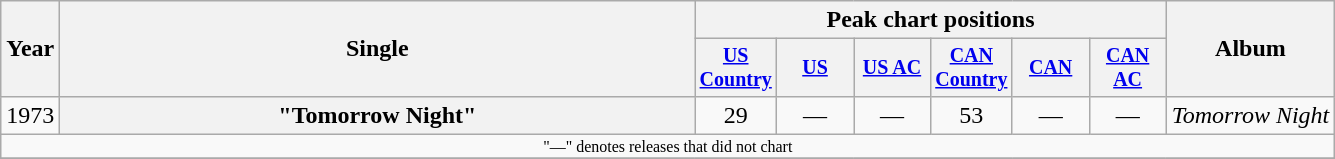<table class="wikitable plainrowheaders" style="text-align:center;">
<tr>
<th rowspan="2">Year</th>
<th rowspan="2" style="width:26em;">Single</th>
<th colspan="6">Peak chart positions</th>
<th rowspan="2">Album</th>
</tr>
<tr style="font-size:smaller;">
<th width="45"><a href='#'>US Country</a><br></th>
<th width="45"><a href='#'>US</a><br></th>
<th width="45"><a href='#'>US AC</a></th>
<th width="45"><a href='#'>CAN Country</a></th>
<th width="45"><a href='#'>CAN</a></th>
<th width="45"><a href='#'>CAN AC</a></th>
</tr>
<tr>
<td>1973</td>
<th scope="row">"Tomorrow Night"</th>
<td>29</td>
<td>—</td>
<td>—</td>
<td>53</td>
<td>—</td>
<td>—</td>
<td align="left"><em>Tomorrow Night</em></td>
</tr>
<tr>
<td colspan="9" style="font-size:8pt">"—" denotes releases that did not chart</td>
</tr>
<tr>
</tr>
</table>
